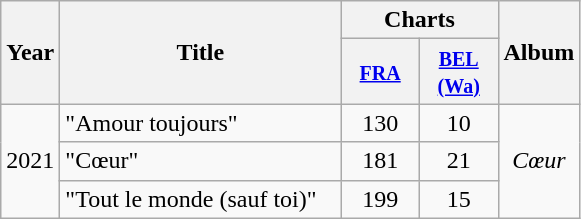<table class="wikitable">
<tr>
<th scope="col" style="width:10px" rowspan="2">Year</th>
<th scope="col" rowspan="2" style="width:180px;">Title</th>
<th scope="col" colspan="2">Charts</th>
<th scope="col" rowspan="2">Album</th>
</tr>
<tr>
<th scope="col" width="45"><small><a href='#'>FRA</a></small><br></th>
<th scope="col" width="45"><small><a href='#'>BEL<br>(Wa)</a></small><br></th>
</tr>
<tr>
<td rowspan="3">2021</td>
<td>"Amour toujours"</td>
<td style="text-align:center;">130</td>
<td style="text-align:center;">10</td>
<td style="text-align:center;" rowspan=3><em>Cœur</em></td>
</tr>
<tr>
<td>"Cœur"</td>
<td style="text-align:center;">181</td>
<td style="text-align:center;">21</td>
</tr>
<tr>
<td>"Tout le monde (sauf toi)"</td>
<td style="text-align:center;">199</td>
<td style="text-align:center;">15</td>
</tr>
</table>
